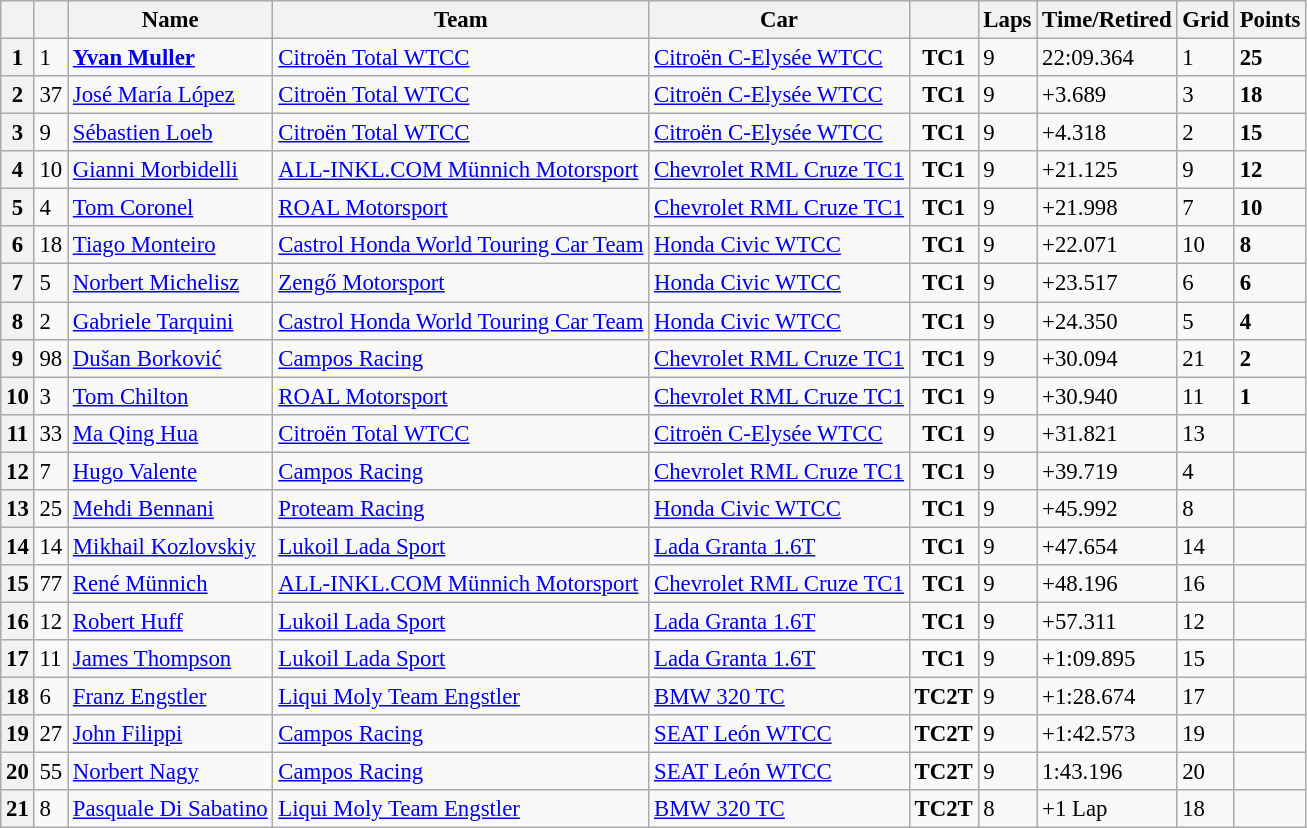<table class="wikitable sortable" style="font-size: 95%;">
<tr>
<th></th>
<th></th>
<th>Name</th>
<th>Team</th>
<th>Car</th>
<th></th>
<th>Laps</th>
<th>Time/Retired</th>
<th>Grid</th>
<th>Points</th>
</tr>
<tr>
<th>1</th>
<td>1</td>
<td> <strong><a href='#'>Yvan Muller</a></strong></td>
<td><a href='#'>Citroën Total WTCC</a></td>
<td><a href='#'>Citroën C-Elysée WTCC</a></td>
<td align=center><strong><span>TC1</span></strong></td>
<td>9</td>
<td>22:09.364</td>
<td>1</td>
<td><strong>25</strong></td>
</tr>
<tr>
<th>2</th>
<td>37</td>
<td> <a href='#'>José María López</a></td>
<td><a href='#'>Citroën Total WTCC</a></td>
<td><a href='#'>Citroën C-Elysée WTCC</a></td>
<td align=center><strong><span>TC1</span></strong></td>
<td>9</td>
<td>+3.689</td>
<td>3</td>
<td><strong>18</strong></td>
</tr>
<tr>
<th>3</th>
<td>9</td>
<td> <a href='#'>Sébastien Loeb</a></td>
<td><a href='#'>Citroën Total WTCC</a></td>
<td><a href='#'>Citroën C-Elysée WTCC</a></td>
<td align=center><strong><span>TC1</span></strong></td>
<td>9</td>
<td>+4.318</td>
<td>2</td>
<td><strong>15</strong></td>
</tr>
<tr>
<th>4</th>
<td>10</td>
<td> <a href='#'>Gianni Morbidelli</a></td>
<td><a href='#'>ALL-INKL.COM Münnich Motorsport</a></td>
<td><a href='#'>Chevrolet RML Cruze TC1</a></td>
<td align=center><strong><span>TC1</span></strong></td>
<td>9</td>
<td>+21.125</td>
<td>9</td>
<td><strong>12</strong></td>
</tr>
<tr>
<th>5</th>
<td>4</td>
<td> <a href='#'>Tom Coronel</a></td>
<td><a href='#'>ROAL Motorsport</a></td>
<td><a href='#'>Chevrolet RML Cruze TC1</a></td>
<td align=center><strong><span>TC1</span></strong></td>
<td>9</td>
<td>+21.998</td>
<td>7</td>
<td><strong>10</strong></td>
</tr>
<tr>
<th>6</th>
<td>18</td>
<td> <a href='#'>Tiago Monteiro</a></td>
<td><a href='#'>Castrol Honda World Touring Car Team</a></td>
<td><a href='#'>Honda Civic WTCC</a></td>
<td align=center><strong><span>TC1</span></strong></td>
<td>9</td>
<td>+22.071</td>
<td>10</td>
<td><strong>8</strong></td>
</tr>
<tr>
<th>7</th>
<td>5</td>
<td> <a href='#'>Norbert Michelisz</a></td>
<td><a href='#'>Zengő Motorsport</a></td>
<td><a href='#'>Honda Civic WTCC</a></td>
<td align=center><strong><span>TC1</span></strong></td>
<td>9</td>
<td>+23.517</td>
<td>6</td>
<td><strong>6</strong></td>
</tr>
<tr>
<th>8</th>
<td>2</td>
<td> <a href='#'>Gabriele Tarquini</a></td>
<td><a href='#'>Castrol Honda World Touring Car Team</a></td>
<td><a href='#'>Honda Civic WTCC</a></td>
<td align=center><strong><span>TC1</span></strong></td>
<td>9</td>
<td>+24.350</td>
<td>5</td>
<td><strong>4</strong></td>
</tr>
<tr>
<th>9</th>
<td>98</td>
<td> <a href='#'>Dušan Borković</a></td>
<td><a href='#'>Campos Racing</a></td>
<td><a href='#'>Chevrolet RML Cruze TC1</a></td>
<td align=center><strong><span>TC1</span></strong></td>
<td>9</td>
<td>+30.094</td>
<td>21</td>
<td><strong>2</strong></td>
</tr>
<tr>
<th>10</th>
<td>3</td>
<td> <a href='#'>Tom Chilton</a></td>
<td><a href='#'>ROAL Motorsport</a></td>
<td><a href='#'>Chevrolet RML Cruze TC1</a></td>
<td align=center><strong><span>TC1</span></strong></td>
<td>9</td>
<td>+30.940</td>
<td>11</td>
<td><strong>1</strong></td>
</tr>
<tr>
<th>11</th>
<td>33</td>
<td> <a href='#'>Ma Qing Hua</a></td>
<td><a href='#'>Citroën Total WTCC</a></td>
<td><a href='#'>Citroën C-Elysée WTCC</a></td>
<td align=center><strong><span>TC1</span></strong></td>
<td>9</td>
<td>+31.821</td>
<td>13</td>
<td></td>
</tr>
<tr>
<th>12</th>
<td>7</td>
<td> <a href='#'>Hugo Valente</a></td>
<td><a href='#'>Campos Racing</a></td>
<td><a href='#'>Chevrolet RML Cruze TC1</a></td>
<td align=center><strong><span>TC1</span></strong></td>
<td>9</td>
<td>+39.719</td>
<td>4</td>
<td></td>
</tr>
<tr>
<th>13</th>
<td>25</td>
<td> <a href='#'>Mehdi Bennani</a></td>
<td><a href='#'>Proteam Racing</a></td>
<td><a href='#'>Honda Civic WTCC</a></td>
<td align=center><strong><span>TC1</span></strong></td>
<td>9</td>
<td>+45.992</td>
<td>8</td>
<td></td>
</tr>
<tr>
<th>14</th>
<td>14</td>
<td> <a href='#'>Mikhail Kozlovskiy</a></td>
<td><a href='#'>Lukoil Lada Sport</a></td>
<td><a href='#'>Lada Granta 1.6T</a></td>
<td align=center><strong><span>TC1</span></strong></td>
<td>9</td>
<td>+47.654</td>
<td>14</td>
<td></td>
</tr>
<tr>
<th>15</th>
<td>77</td>
<td> <a href='#'>René Münnich</a></td>
<td><a href='#'>ALL-INKL.COM Münnich Motorsport</a></td>
<td><a href='#'>Chevrolet RML Cruze TC1</a></td>
<td align=center><strong><span>TC1</span></strong></td>
<td>9</td>
<td>+48.196</td>
<td>16</td>
<td></td>
</tr>
<tr>
<th>16</th>
<td>12</td>
<td> <a href='#'>Robert Huff</a></td>
<td><a href='#'>Lukoil Lada Sport</a></td>
<td><a href='#'>Lada Granta 1.6T</a></td>
<td align=center><strong><span>TC1</span></strong></td>
<td>9</td>
<td>+57.311</td>
<td>12</td>
<td></td>
</tr>
<tr>
<th>17</th>
<td>11</td>
<td> <a href='#'>James Thompson</a></td>
<td><a href='#'>Lukoil Lada Sport</a></td>
<td><a href='#'>Lada Granta 1.6T</a></td>
<td align=center><strong><span>TC1</span></strong></td>
<td>9</td>
<td>+1:09.895</td>
<td>15</td>
<td></td>
</tr>
<tr>
<th>18</th>
<td>6</td>
<td> <a href='#'>Franz Engstler</a></td>
<td><a href='#'>Liqui Moly Team Engstler</a></td>
<td><a href='#'>BMW 320 TC</a></td>
<td align=center><strong><span>TC2T</span></strong></td>
<td>9</td>
<td>+1:28.674</td>
<td>17</td>
<td></td>
</tr>
<tr>
<th>19</th>
<td>27</td>
<td> <a href='#'>John Filippi</a></td>
<td><a href='#'>Campos Racing</a></td>
<td><a href='#'>SEAT León WTCC</a></td>
<td align=center><strong><span>TC2T</span></strong></td>
<td>9</td>
<td>+1:42.573</td>
<td>19</td>
<td></td>
</tr>
<tr>
<th>20</th>
<td>55</td>
<td> <a href='#'>Norbert Nagy</a></td>
<td><a href='#'>Campos Racing</a></td>
<td><a href='#'>SEAT León WTCC</a></td>
<td align=center><strong><span>TC2T</span></strong></td>
<td>9</td>
<td>1:43.196</td>
<td>20</td>
<td></td>
</tr>
<tr>
<th>21</th>
<td>8</td>
<td> <a href='#'>Pasquale Di Sabatino</a></td>
<td><a href='#'>Liqui Moly Team Engstler</a></td>
<td><a href='#'>BMW 320 TC</a></td>
<td align=center><strong><span>TC2T</span></strong></td>
<td>8</td>
<td>+1 Lap</td>
<td>18</td>
<td></td>
</tr>
</table>
